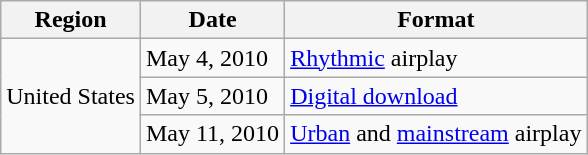<table class="wikitable">
<tr>
<th>Region</th>
<th>Date</th>
<th>Format</th>
</tr>
<tr>
<td rowspan="3">United States</td>
<td>May 4, 2010</td>
<td><a href='#'>Rhythmic</a> airplay</td>
</tr>
<tr>
<td>May 5, 2010</td>
<td><a href='#'>Digital download</a></td>
</tr>
<tr>
<td>May 11, 2010</td>
<td><a href='#'>Urban</a> and <a href='#'>mainstream</a> airplay</td>
</tr>
</table>
